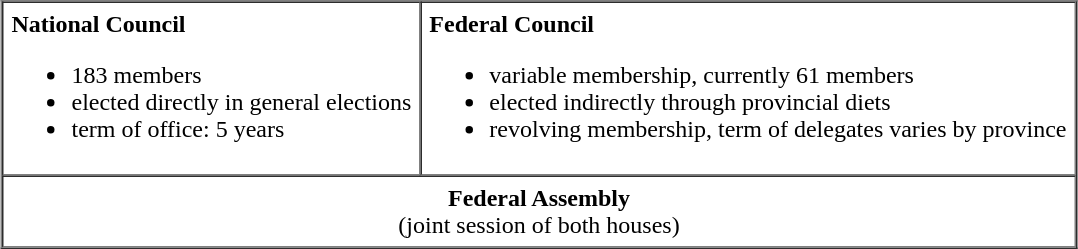<table border="1" cellpadding="5" cellspacing="0" align="center">
<tr>
<td><strong>National Council</strong><br><ul><li>183 members</li><li>elected directly in general elections</li><li>term of office: 5 years</li></ul></td>
<td><strong>Federal Council</strong><br><ul><li>variable membership, currently 61 members</li><li>elected indirectly through provincial diets</li><li>revolving membership, term of delegates varies by province</li></ul></td>
</tr>
<tr>
<td colspan="2" align="center"><strong>Federal Assembly</strong><br>(joint session of both houses)</td>
</tr>
</table>
